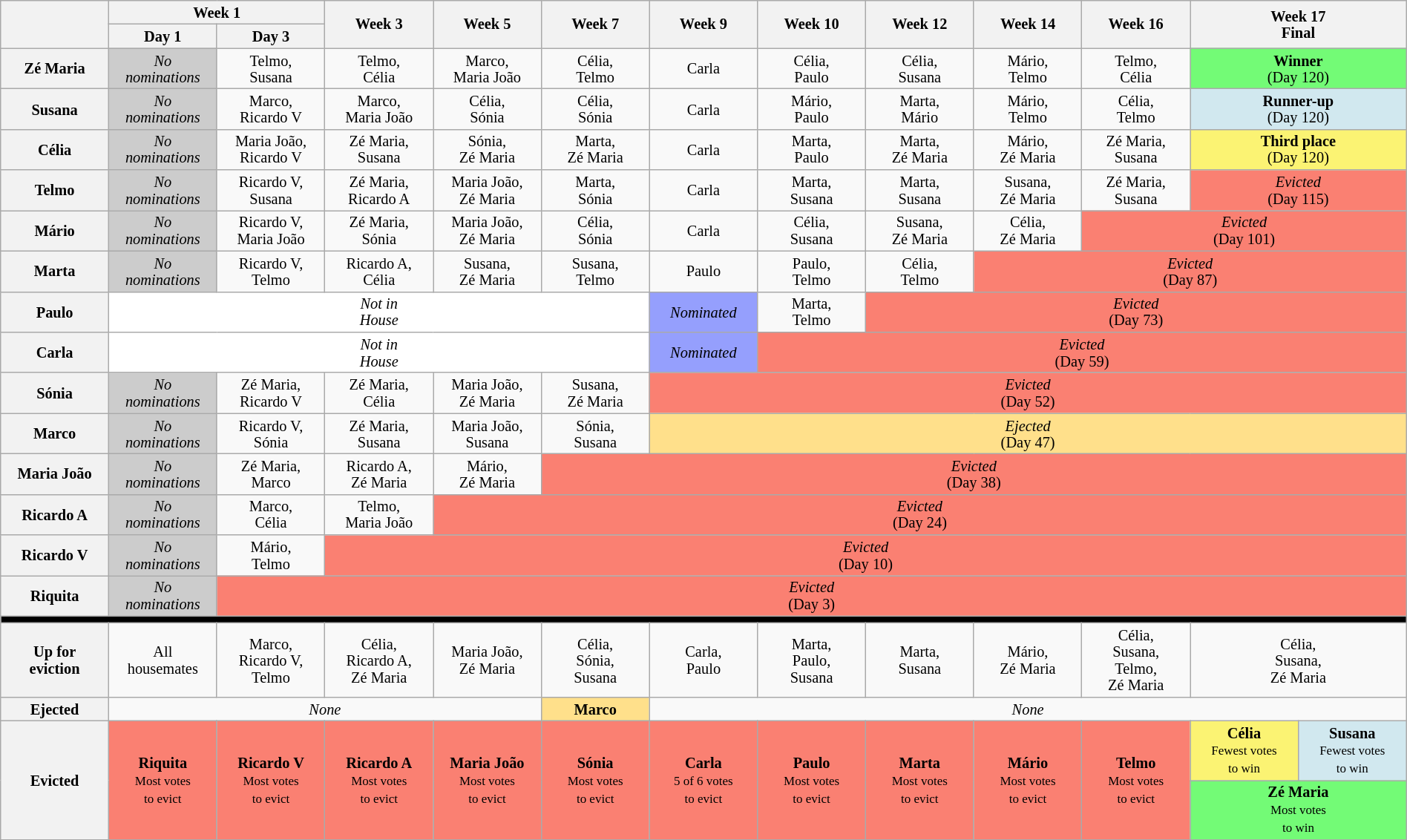<table class="wikitable nowrap" style="width:100%; text-align:center; font-size:85%; line-height:15px">
<tr>
<th style="width:07%" rowspan="2"></th>
<th style="width:14%" colspan="2">Week 1</th>
<th style="width:07%" rowspan="2">Week 3</th>
<th style="width:07%" rowspan="2">Week 5</th>
<th style="width:07%" rowspan="2">Week 7</th>
<th style="width:07%" rowspan="2">Week 9</th>
<th style="width:07%" rowspan="2">Week 10</th>
<th style="width:07%" rowspan="2">Week 12</th>
<th style="width:07%" rowspan="2">Week 14</th>
<th style="width:07%" rowspan="2">Week 16</th>
<th style="width:14%" colspan="2" rowspan="2">Week 17<br>Final</th>
</tr>
<tr>
<th style="width:07%">Day 1</th>
<th style="width:07%">Day 3</th>
</tr>
<tr>
<th>Zé Maria</th>
<td style="background:#CCCCCC"><em>No<br>nominations</em></td>
<td>Telmo,<br>Susana</td>
<td>Telmo,<br>Célia</td>
<td>Marco,<br>Maria João</td>
<td>Célia,<br>Telmo</td>
<td>Carla</td>
<td>Célia,<br>Paulo</td>
<td>Célia,<br>Susana</td>
<td>Mário,<br>Telmo</td>
<td>Telmo,<br>Célia</td>
<td style="background:#73FB76" colspan="2"><strong>Winner</strong><br>(Day 120)</td>
</tr>
<tr>
<th>Susana</th>
<td style="background:#CCCCCC"><em>No<br>nominations</em></td>
<td>Marco,<br>Ricardo V</td>
<td>Marco,<br>Maria João</td>
<td>Célia,<br>Sónia</td>
<td>Célia,<br>Sónia</td>
<td>Carla</td>
<td>Mário,<br>Paulo</td>
<td>Marta,<br>Mário</td>
<td>Mário,<br>Telmo</td>
<td>Célia,<br>Telmo</td>
<td style="background:#D1E8EF" colspan="2"><strong>Runner-up</strong><br>(Day 120)</td>
</tr>
<tr>
<th>Célia</th>
<td style="background:#CCCCCC"><em>No<br>nominations</em></td>
<td>Maria João,<br>Ricardo V</td>
<td>Zé Maria,<br>Susana</td>
<td>Sónia,<br>Zé Maria</td>
<td>Marta,<br>Zé Maria</td>
<td>Carla</td>
<td>Marta,<br>Paulo</td>
<td>Marta,<br>Zé Maria</td>
<td>Mário,<br>Zé Maria</td>
<td>Zé Maria,<br>Susana</td>
<td style="background:#FBF373" colspan="2"><strong>Third place</strong><br>(Day 120)</td>
</tr>
<tr>
<th>Telmo</th>
<td style="background:#CCCCCC"><em>No<br>nominations</em></td>
<td>Ricardo V,<br>Susana</td>
<td>Zé Maria,<br>Ricardo A</td>
<td>Maria João,<br>Zé Maria</td>
<td>Marta,<br>Sónia</td>
<td>Carla</td>
<td>Marta,<br>Susana</td>
<td>Marta,<br>Susana</td>
<td>Susana,<br>Zé Maria</td>
<td>Zé Maria,<br>Susana</td>
<td style="background:#fa8072" colspan="2"><em>Evicted</em><br>(Day 115)</td>
</tr>
<tr>
<th>Mário</th>
<td style="background:#CCCCCC"><em>No<br>nominations</em></td>
<td>Ricardo V,<br>Maria João</td>
<td>Zé Maria,<br>Sónia</td>
<td>Maria João,<br>Zé Maria</td>
<td>Célia,<br>Sónia</td>
<td>Carla</td>
<td>Célia,<br>Susana</td>
<td>Susana,<br>Zé Maria</td>
<td>Célia,<br>Zé Maria</td>
<td style="background:#fa8072" colspan="3"><em>Evicted</em><br>(Day 101)</td>
</tr>
<tr>
<th>Marta</th>
<td style="background:#CCCCCC"><em>No<br>nominations</em></td>
<td>Ricardo V,<br>Telmo</td>
<td>Ricardo A,<br>Célia</td>
<td>Susana,<br>Zé Maria</td>
<td>Susana,<br>Telmo</td>
<td>Paulo</td>
<td>Paulo,<br>Telmo</td>
<td>Célia,<br>Telmo</td>
<td style="background:#fa8072" colspan="4"><em>Evicted</em><br>(Day 87)</td>
</tr>
<tr>
<th>Paulo</th>
<td style="background:#FFFFFF" colspan="5"><em>Not in<br>House</em></td>
<td style="background:#959ffd"><em>Nominated</em></td>
<td>Marta,<br>Telmo</td>
<td style="background:#fa8072" colspan="5"><em>Evicted</em><br>(Day 73)</td>
</tr>
<tr>
<th>Carla</th>
<td style="background:#FFFFFF" colspan="5"><em>Not in<br>House</em></td>
<td style="background:#959ffd"><em>Nominated</em></td>
<td style="background:#fa8072" colspan="6"><em>Evicted</em><br>(Day 59)</td>
</tr>
<tr>
<th>Sónia</th>
<td style="background:#CCCCCC"><em>No<br>nominations</em></td>
<td>Zé Maria,<br>Ricardo V</td>
<td>Zé Maria,<br>Célia</td>
<td>Maria João,<br>Zé Maria</td>
<td>Susana,<br>Zé Maria</td>
<td style="background:#fa8072" colspan="7"><em>Evicted</em><br>(Day 52)</td>
</tr>
<tr>
<th>Marco</th>
<td style="background:#CCCCCC"><em>No<br>nominations</em></td>
<td>Ricardo V,<br>Sónia</td>
<td>Zé Maria,<br>Susana</td>
<td>Maria João,<br>Susana</td>
<td>Sónia,<br>Susana</td>
<td style="background:#ffe08b" colspan="7"><em>Ejected</em><br>(Day 47)</td>
</tr>
<tr>
<th>Maria João</th>
<td style="background:#CCCCCC"><em>No<br>nominations</em></td>
<td>Zé Maria,<br>Marco</td>
<td>Ricardo A,<br>Zé Maria</td>
<td>Mário,<br>Zé Maria</td>
<td style="background:#fa8072" colspan="8"><em>Evicted</em><br>(Day 38)</td>
</tr>
<tr>
<th>Ricardo A</th>
<td style="background:#CCCCCC"><em>No<br>nominations</em></td>
<td>Marco,<br>Célia</td>
<td>Telmo,<br>Maria João</td>
<td style="background:#fa8072" colspan="9"><em>Evicted</em><br>(Day 24)</td>
</tr>
<tr>
<th>Ricardo V</th>
<td style="background:#CCCCCC"><em>No<br>nominations</em></td>
<td>Mário,<br>Telmo</td>
<td style="background:#fa8072" colspan="10"><em>Evicted</em><br>(Day 10)</td>
</tr>
<tr>
<th>Riquita</th>
<td style="background:#CCCCCC"><em>No<br>nominations</em></td>
<td style="background:#fa8072" colspan="11"><em>Evicted</em><br>(Day 3)</td>
</tr>
<tr>
<td colspan="20" style="background: black"></td>
</tr>
<tr>
<th>Up for<br>eviction</th>
<td>All<br>housemates</td>
<td>Marco,<br>Ricardo V,<br>Telmo</td>
<td>Célia,<br>Ricardo A,<br>Zé Maria</td>
<td>Maria João,<br>Zé Maria</td>
<td>Célia,<br>Sónia,<br>Susana</td>
<td>Carla,<br>Paulo</td>
<td>Marta,<br>Paulo,<br>Susana</td>
<td>Marta,<br>Susana</td>
<td>Mário,<br>Zé Maria</td>
<td>Célia,<br>Susana,<br>Telmo,<br>Zé Maria</td>
<td colspan="2">Célia,<br>Susana,<br>Zé Maria</td>
</tr>
<tr>
<th>Ejected</th>
<td colspan="4"><em>None</em></td>
<td style="background:#ffe08b"><strong>Marco</strong></td>
<td colspan="7"><em>None</em></td>
</tr>
<tr>
<th rowspan="2">Evicted</th>
<td style="background:#fa8072" rowspan="2"><strong>Riquita</strong><br><small>Most votes<br>to evict</small></td>
<td style="background:#fa8072" rowspan="2"><strong>Ricardo V</strong><br><small>Most votes<br>to evict</small></td>
<td style="background:#fa8072" rowspan="2"><strong>Ricardo A</strong><br><small>Most votes<br>to evict</small></td>
<td style="background:#fa8072" rowspan="2"><strong>Maria João</strong><br><small>Most votes<br>to evict</small></td>
<td style="background:#fa8072" rowspan="2"><strong>Sónia</strong><br><small>Most votes<br>to evict</small></td>
<td style="background:#fa8072" rowspan="2"><strong>Carla</strong><br><small>5 of 6 votes<br>to evict</small></td>
<td style="background:#fa8072" rowspan="2"><strong>Paulo</strong><br><small>Most votes<br>to evict</small></td>
<td style="background:#fa8072" rowspan="2"><strong>Marta</strong><br><small>Most votes<br>to evict</small></td>
<td style="background:#fa8072" rowspan="2"><strong>Mário</strong><br><small>Most votes<br>to evict</small></td>
<td style="background:#fa8072" rowspan="2"><strong>Telmo</strong><br><small>Most votes<br>to evict</small></td>
<td style="background:#FBF373; width:07%"><strong>Célia</strong><br><small>Fewest votes<br>to win</small></td>
<td style="background:#D1E8EF; width:07%"><strong>Susana</strong><br><small>Fewest votes<br>to win</small></td>
</tr>
<tr>
<td style="background:#73FB76" colspan="2"><strong>Zé Maria</strong><br><small>Most votes<br>to win</small></td>
</tr>
</table>
